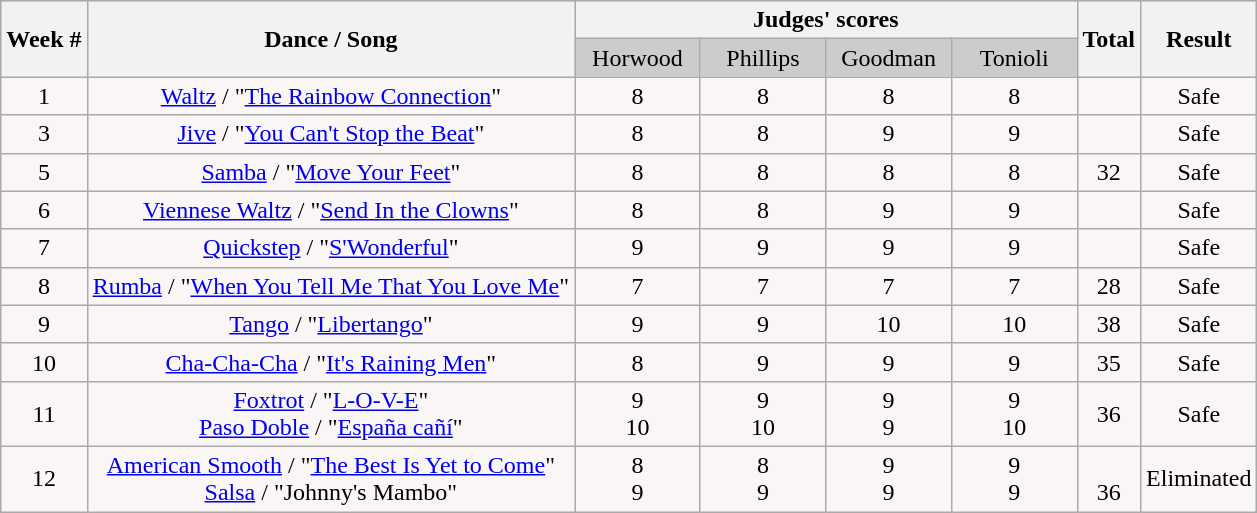<table class="wikitable collapsible collapsed">
<tr style="text-align:Center; background:#ccc;">
<th rowspan="2">Week #</th>
<th rowspan="2">Dance / Song</th>
<th colspan="4">Judges' scores</th>
<th rowspan="2">Total</th>
<th rowspan="2">Result</th>
</tr>
<tr style="text-align:center; background:#ccc;">
<td style="width:10%; ">Horwood</td>
<td style="width:10%; ">Phillips</td>
<td style="width:10%; ">Goodman</td>
<td style="width:10%; ">Tonioli</td>
</tr>
<tr style="text-align: center; background:#faf6f6;">
<td>1</td>
<td><a href='#'>Waltz</a> / "<a href='#'>The Rainbow Connection</a>"</td>
<td>8</td>
<td>8</td>
<td>8</td>
<td>8</td>
<td></td>
<td>Safe</td>
</tr>
<tr style="text-align:center; background:#faf6f6;">
<td>3</td>
<td><a href='#'>Jive</a> / "<a href='#'>You Can't Stop the Beat</a>"</td>
<td>8</td>
<td>8</td>
<td>9</td>
<td>9</td>
<td></td>
<td>Safe</td>
</tr>
<tr style="text-align:center; background:#faf6f6;">
<td>5</td>
<td><a href='#'>Samba</a> / "<a href='#'>Move Your Feet</a>"</td>
<td>8</td>
<td>8</td>
<td>8</td>
<td>8</td>
<td>32</td>
<td>Safe</td>
</tr>
<tr style="text-align:center; background:#faf6f6;">
<td>6</td>
<td><a href='#'>Viennese Waltz</a> / "<a href='#'>Send In the Clowns</a>"</td>
<td>8</td>
<td>8</td>
<td>9</td>
<td>9</td>
<td></td>
<td>Safe</td>
</tr>
<tr style="text-align:center; background:#faf6f6;">
<td>7</td>
<td><a href='#'>Quickstep</a> / "<a href='#'>S'Wonderful</a>"</td>
<td>9</td>
<td>9</td>
<td>9</td>
<td>9</td>
<td></td>
<td>Safe</td>
</tr>
<tr style="text-align:center; background:#faf6f6;">
<td>8</td>
<td><a href='#'>Rumba</a> / "<a href='#'>When You Tell Me That You Love Me</a>"</td>
<td>7</td>
<td>7</td>
<td>7</td>
<td>7</td>
<td>28</td>
<td>Safe</td>
</tr>
<tr style="text-align:center; background:#faf6f6;">
<td>9</td>
<td><a href='#'>Tango</a> / "<a href='#'>Libertango</a>"</td>
<td>9</td>
<td>9</td>
<td>10</td>
<td>10</td>
<td>38</td>
<td>Safe</td>
</tr>
<tr style="text-align:center; background:#faf6f6;">
<td>10</td>
<td><a href='#'>Cha-Cha-Cha</a> / "<a href='#'>It's Raining Men</a>"</td>
<td>8</td>
<td>9</td>
<td>9</td>
<td>9</td>
<td>35</td>
<td>Safe</td>
</tr>
<tr style="text-align:center; background:#faf6f6;">
<td>11</td>
<td><a href='#'>Foxtrot</a> / "<a href='#'>L-O-V-E</a>"<br><a href='#'>Paso Doble</a> / "<a href='#'>España cañí</a>"</td>
<td>9<br>10</td>
<td>9<br>10</td>
<td>9<br>9</td>
<td>9<br>10</td>
<td>36<br></td>
<td>Safe</td>
</tr>
<tr style="text-align:center; background:#faf6f6;">
<td>12</td>
<td><a href='#'>American Smooth</a> / "<a href='#'>The Best Is Yet to Come</a>"<br><a href='#'>Salsa</a> / "Johnny's Mambo"</td>
<td>8<br>9</td>
<td>8<br>9</td>
<td>9<br>9</td>
<td>9<br>9</td>
<td><br>36</td>
<td>Eliminated</td>
</tr>
</table>
